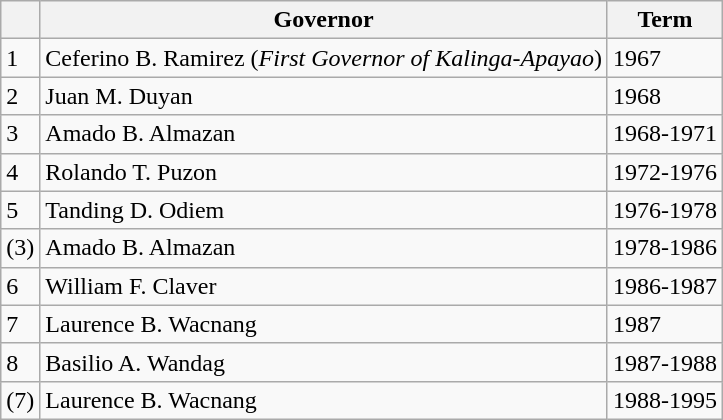<table class="wikitable sortable">
<tr>
<th></th>
<th>Governor</th>
<th>Term</th>
</tr>
<tr>
<td>1</td>
<td>Ceferino B. Ramirez (<em>First Governor of Kalinga-Apayao</em>)</td>
<td>1967</td>
</tr>
<tr>
<td>2</td>
<td>Juan M. Duyan</td>
<td>1968</td>
</tr>
<tr>
<td>3</td>
<td>Amado B. Almazan</td>
<td>1968-1971</td>
</tr>
<tr>
<td>4</td>
<td>Rolando T. Puzon</td>
<td>1972-1976</td>
</tr>
<tr>
<td>5</td>
<td>Tanding D. Odiem</td>
<td>1976-1978</td>
</tr>
<tr>
<td>(3)</td>
<td>Amado B. Almazan</td>
<td>1978-1986</td>
</tr>
<tr>
<td>6</td>
<td>William F. Claver</td>
<td>1986-1987</td>
</tr>
<tr>
<td>7</td>
<td>Laurence B. Wacnang</td>
<td>1987</td>
</tr>
<tr>
<td>8</td>
<td>Basilio A. Wandag</td>
<td>1987-1988</td>
</tr>
<tr>
<td>(7)</td>
<td>Laurence B. Wacnang</td>
<td>1988-1995</td>
</tr>
</table>
